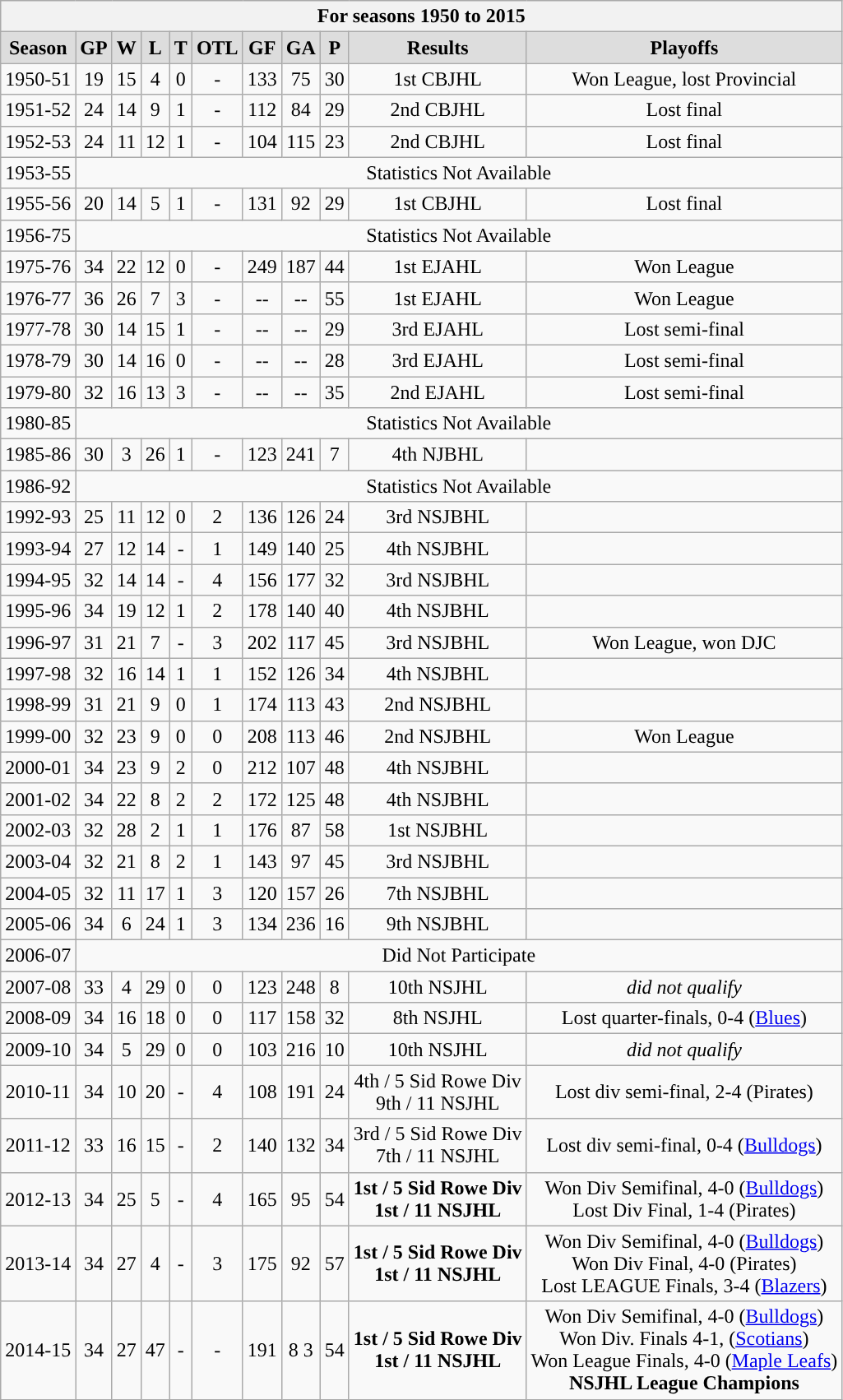<table class="wikitable collapsible collapsed" style="text-align:center;">
<tr>
<th colspan=12 bgcolor=red style text_color=white>For seasons 1950 to 2015</th>
</tr>
<tr align="center"  bgcolor="#dddddd">
<td><strong>Season</strong></td>
<td><strong>GP</strong></td>
<td><strong>W</strong></td>
<td><strong>L</strong></td>
<td><strong>T</strong></td>
<td><strong>OTL</strong></td>
<td><strong>GF</strong></td>
<td><strong>GA</strong></td>
<td><strong>P</strong></td>
<td><strong>Results</strong></td>
<td><strong>Playoffs</strong></td>
</tr>
<tr align="center">
<td>1950-51</td>
<td>19</td>
<td>15</td>
<td>4</td>
<td>0</td>
<td>-</td>
<td>133</td>
<td>75</td>
<td>30</td>
<td>1st CBJHL</td>
<td>Won League, lost Provincial</td>
</tr>
<tr align="center">
<td>1951-52</td>
<td>24</td>
<td>14</td>
<td>9</td>
<td>1</td>
<td>-</td>
<td>112</td>
<td>84</td>
<td>29</td>
<td>2nd CBJHL</td>
<td>Lost final</td>
</tr>
<tr align="center">
<td>1952-53</td>
<td>24</td>
<td>11</td>
<td>12</td>
<td>1</td>
<td>-</td>
<td>104</td>
<td>115</td>
<td>23</td>
<td>2nd CBJHL</td>
<td>Lost final</td>
</tr>
<tr align="center">
<td>1953-55</td>
<td colspan="11">Statistics Not Available</td>
</tr>
<tr align="center">
<td>1955-56</td>
<td>20</td>
<td>14</td>
<td>5</td>
<td>1</td>
<td>-</td>
<td>131</td>
<td>92</td>
<td>29</td>
<td>1st CBJHL</td>
<td>Lost final</td>
</tr>
<tr align="center">
<td>1956-75</td>
<td colspan="11">Statistics Not Available</td>
</tr>
<tr align="center">
<td>1975-76</td>
<td>34</td>
<td>22</td>
<td>12</td>
<td>0</td>
<td>-</td>
<td>249</td>
<td>187</td>
<td>44</td>
<td>1st EJAHL</td>
<td>Won League</td>
</tr>
<tr align="center">
<td>1976-77</td>
<td>36</td>
<td>26</td>
<td>7</td>
<td>3</td>
<td>-</td>
<td>--</td>
<td>--</td>
<td>55</td>
<td>1st EJAHL</td>
<td>Won League</td>
</tr>
<tr align="center">
<td>1977-78</td>
<td>30</td>
<td>14</td>
<td>15</td>
<td>1</td>
<td>-</td>
<td>--</td>
<td>--</td>
<td>29</td>
<td>3rd EJAHL</td>
<td>Lost semi-final</td>
</tr>
<tr align="center">
<td>1978-79</td>
<td>30</td>
<td>14</td>
<td>16</td>
<td>0</td>
<td>-</td>
<td>--</td>
<td>--</td>
<td>28</td>
<td>3rd EJAHL</td>
<td>Lost semi-final</td>
</tr>
<tr align="center">
<td>1979-80</td>
<td>32</td>
<td>16</td>
<td>13</td>
<td>3</td>
<td>-</td>
<td>--</td>
<td>--</td>
<td>35</td>
<td>2nd EJAHL</td>
<td>Lost semi-final</td>
</tr>
<tr align="center">
<td>1980-85</td>
<td colspan="11">Statistics Not Available</td>
</tr>
<tr align="center">
<td>1985-86</td>
<td>30</td>
<td>3</td>
<td>26</td>
<td>1</td>
<td>-</td>
<td>123</td>
<td>241</td>
<td>7</td>
<td>4th NJBHL</td>
<td></td>
</tr>
<tr align="center">
<td>1986-92</td>
<td colspan="11">Statistics Not Available</td>
</tr>
<tr align="center">
<td>1992-93</td>
<td>25</td>
<td>11</td>
<td>12</td>
<td>0</td>
<td>2</td>
<td>136</td>
<td>126</td>
<td>24</td>
<td>3rd NSJBHL</td>
<td></td>
</tr>
<tr align="center">
<td>1993-94</td>
<td>27</td>
<td>12</td>
<td>14</td>
<td>-</td>
<td>1</td>
<td>149</td>
<td>140</td>
<td>25</td>
<td>4th NSJBHL</td>
<td></td>
</tr>
<tr align="center">
<td>1994-95</td>
<td>32</td>
<td>14</td>
<td>14</td>
<td>-</td>
<td>4</td>
<td>156</td>
<td>177</td>
<td>32</td>
<td>3rd NSJBHL</td>
<td></td>
</tr>
<tr align="center">
<td>1995-96</td>
<td>34</td>
<td>19</td>
<td>12</td>
<td>1</td>
<td>2</td>
<td>178</td>
<td>140</td>
<td>40</td>
<td>4th NSJBHL</td>
<td></td>
</tr>
<tr align="center">
<td>1996-97</td>
<td>31</td>
<td>21</td>
<td>7</td>
<td>-</td>
<td>3</td>
<td>202</td>
<td>117</td>
<td>45</td>
<td>3rd NSJBHL</td>
<td>Won League, won DJC</td>
</tr>
<tr align="center">
<td>1997-98</td>
<td>32</td>
<td>16</td>
<td>14</td>
<td>1</td>
<td>1</td>
<td>152</td>
<td>126</td>
<td>34</td>
<td>4th NSJBHL</td>
<td></td>
</tr>
<tr align="center">
<td>1998-99</td>
<td>31</td>
<td>21</td>
<td>9</td>
<td>0</td>
<td>1</td>
<td>174</td>
<td>113</td>
<td>43</td>
<td>2nd NSJBHL</td>
<td></td>
</tr>
<tr align="center">
<td>1999-00</td>
<td>32</td>
<td>23</td>
<td>9</td>
<td>0</td>
<td>0</td>
<td>208</td>
<td>113</td>
<td>46</td>
<td>2nd NSJBHL</td>
<td>Won League</td>
</tr>
<tr align="center">
<td>2000-01</td>
<td>34</td>
<td>23</td>
<td>9</td>
<td>2</td>
<td>0</td>
<td>212</td>
<td>107</td>
<td>48</td>
<td>4th NSJBHL</td>
<td></td>
</tr>
<tr align="center">
<td>2001-02</td>
<td>34</td>
<td>22</td>
<td>8</td>
<td>2</td>
<td>2</td>
<td>172</td>
<td>125</td>
<td>48</td>
<td>4th NSJBHL</td>
<td></td>
</tr>
<tr align="center">
<td>2002-03</td>
<td>32</td>
<td>28</td>
<td>2</td>
<td>1</td>
<td>1</td>
<td>176</td>
<td>87</td>
<td>58</td>
<td>1st NSJBHL</td>
<td></td>
</tr>
<tr align="center">
<td>2003-04</td>
<td>32</td>
<td>21</td>
<td>8</td>
<td>2</td>
<td>1</td>
<td>143</td>
<td>97</td>
<td>45</td>
<td>3rd NSJBHL</td>
<td></td>
</tr>
<tr align="center">
<td>2004-05</td>
<td>32</td>
<td>11</td>
<td>17</td>
<td>1</td>
<td>3</td>
<td>120</td>
<td>157</td>
<td>26</td>
<td>7th NSJBHL</td>
<td></td>
</tr>
<tr align="center">
<td>2005-06</td>
<td>34</td>
<td>6</td>
<td>24</td>
<td>1</td>
<td>3</td>
<td>134</td>
<td>236</td>
<td>16</td>
<td>9th NSJBHL</td>
<td></td>
</tr>
<tr align="center">
<td>2006-07</td>
<td colspan="11">Did Not Participate</td>
</tr>
<tr align="center">
<td>2007-08</td>
<td>33</td>
<td>4</td>
<td>29</td>
<td>0</td>
<td>0</td>
<td>123</td>
<td>248</td>
<td>8</td>
<td>10th NSJHL</td>
<td><em>did not qualify</em></td>
</tr>
<tr align="center">
<td>2008-09</td>
<td>34</td>
<td>16</td>
<td>18</td>
<td>0</td>
<td>0</td>
<td>117</td>
<td>158</td>
<td>32</td>
<td>8th NSJHL</td>
<td>Lost quarter-finals, 0-4 (<a href='#'>Blues</a>)</td>
</tr>
<tr align="center">
<td>2009-10</td>
<td>34</td>
<td>5</td>
<td>29</td>
<td>0</td>
<td>0</td>
<td>103</td>
<td>216</td>
<td>10</td>
<td>10th NSJHL</td>
<td><em>did not qualify</em></td>
</tr>
<tr align="center">
<td>2010-11</td>
<td>34</td>
<td>10</td>
<td>20</td>
<td>-</td>
<td>4</td>
<td>108</td>
<td>191</td>
<td>24</td>
<td>4th / 5 Sid Rowe Div<br>9th / 11 NSJHL</td>
<td>Lost div semi-final, 2-4 (Pirates)</td>
</tr>
<tr align="center">
<td>2011-12</td>
<td>33</td>
<td>16</td>
<td>15</td>
<td>-</td>
<td>2</td>
<td>140</td>
<td>132</td>
<td>34</td>
<td>3rd / 5 Sid Rowe Div<br>7th / 11 NSJHL</td>
<td>Lost div semi-final, 0-4 (<a href='#'>Bulldogs</a>)</td>
</tr>
<tr align="center">
<td>2012-13</td>
<td>34</td>
<td>25</td>
<td>5</td>
<td>-</td>
<td>4</td>
<td>165</td>
<td>95</td>
<td>54</td>
<td><strong>1st / 5 Sid Rowe Div</strong><br><strong>1st / 11 NSJHL</strong></td>
<td>Won Div Semifinal, 4-0 (<a href='#'>Bulldogs</a>)<br>Lost Div Final, 1-4 (Pirates)</td>
</tr>
<tr align="center">
<td>2013-14</td>
<td>34</td>
<td>27</td>
<td>4</td>
<td>-</td>
<td>3</td>
<td>175</td>
<td>92</td>
<td>57</td>
<td><strong>1st / 5 Sid Rowe Div</strong><br><strong>1st / 11 NSJHL</strong></td>
<td>Won Div Semifinal, 4-0 (<a href='#'>Bulldogs</a>)<br>Won Div Final, 4-0 (Pirates)<br>Lost LEAGUE Finals, 3-4 (<a href='#'>Blazers</a>)</td>
</tr>
<tr align="center">
<td>2014-15</td>
<td>34</td>
<td>27</td>
<td>47</td>
<td>-</td>
<td>-</td>
<td>191</td>
<td>8 3</td>
<td>54</td>
<td><strong>1st / 5 Sid Rowe Div</strong><br><strong>1st / 11 NSJHL</strong></td>
<td>Won Div Semifinal, 4-0 (<a href='#'>Bulldogs</a>)<br>Won Div. Finals 4-1, (<a href='#'>Scotians</a>)<br>Won League Finals, 4-0 (<a href='#'>Maple Leafs</a>)<br><strong>NSJHL League Champions</strong></td>
</tr>
</table>
